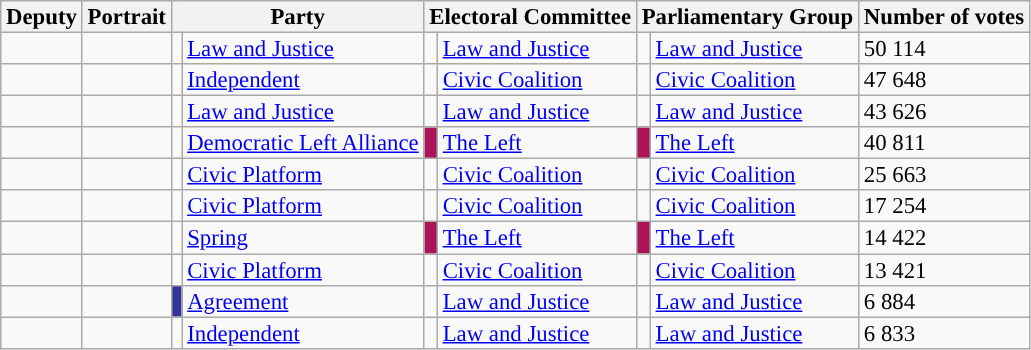<table class="wikitable sortable" style="font-size:95%;line-height:14px;">
<tr>
<th>Deputy</th>
<th>Portrait</th>
<th colspan="2">Party</th>
<th colspan="2">Electoral Committee</th>
<th colspan="2">Parliamentary Group</th>
<th>Number of votes</th>
</tr>
<tr>
<td></td>
<td></td>
<td style="background:"></td>
<td><a href='#'>Law and Justice</a></td>
<td style="background:"></td>
<td><a href='#'>Law and Justice</a></td>
<td style="background:"></td>
<td><a href='#'>Law and Justice</a></td>
<td>50 114</td>
</tr>
<tr>
<td></td>
<td></td>
<td style="background:"></td>
<td><a href='#'>Independent</a></td>
<td style="background:"></td>
<td><a href='#'>Civic Coalition</a></td>
<td style="background:"></td>
<td><a href='#'>Civic Coalition</a></td>
<td>47 648</td>
</tr>
<tr>
<td></td>
<td></td>
<td style="background:"></td>
<td><a href='#'>Law and Justice</a></td>
<td style="background:"></td>
<td><a href='#'>Law and Justice</a></td>
<td style="background:"></td>
<td><a href='#'>Law and Justice</a></td>
<td>43 626</td>
</tr>
<tr>
<td></td>
<td></td>
<td style="background:"></td>
<td><a href='#'>Democratic Left Alliance</a></td>
<td style="background:#AC145A;"></td>
<td><a href='#'>The Left</a></td>
<td style="background:#AC145A;"></td>
<td><a href='#'>The Left</a></td>
<td>40 811</td>
</tr>
<tr>
<td></td>
<td></td>
<td style="background:"></td>
<td><a href='#'>Civic Platform</a></td>
<td style="background:"></td>
<td><a href='#'>Civic Coalition</a></td>
<td style="background:"></td>
<td><a href='#'>Civic Coalition</a></td>
<td>25 663</td>
</tr>
<tr>
<td></td>
<td></td>
<td style="background:"></td>
<td><a href='#'>Civic Platform</a></td>
<td style="background:"></td>
<td><a href='#'>Civic Coalition</a></td>
<td style="background:"></td>
<td><a href='#'>Civic Coalition</a></td>
<td>17 254</td>
</tr>
<tr>
<td></td>
<td></td>
<td style="background:"></td>
<td><a href='#'>Spring</a></td>
<td style="background:#AC145A;"></td>
<td><a href='#'>The Left</a></td>
<td style="background:#AC145A;"></td>
<td><a href='#'>The Left</a></td>
<td>14 422</td>
</tr>
<tr>
<td></td>
<td></td>
<td style="background:"></td>
<td><a href='#'>Civic Platform</a></td>
<td style="background:"></td>
<td><a href='#'>Civic Coalition</a></td>
<td style="background:"></td>
<td><a href='#'>Civic Coalition</a></td>
<td>13 421</td>
</tr>
<tr>
<td></td>
<td></td>
<td style="background:#333399;"></td>
<td><a href='#'>Agreement</a></td>
<td style="background:"></td>
<td><a href='#'>Law and Justice</a></td>
<td style="background:"></td>
<td><a href='#'>Law and Justice</a></td>
<td>6 884</td>
</tr>
<tr>
<td></td>
<td></td>
<td style="background:"></td>
<td><a href='#'>Independent</a></td>
<td style="background:"></td>
<td><a href='#'>Law and Justice</a></td>
<td style="background:"></td>
<td><a href='#'>Law and Justice</a></td>
<td>6 833</td>
</tr>
</table>
